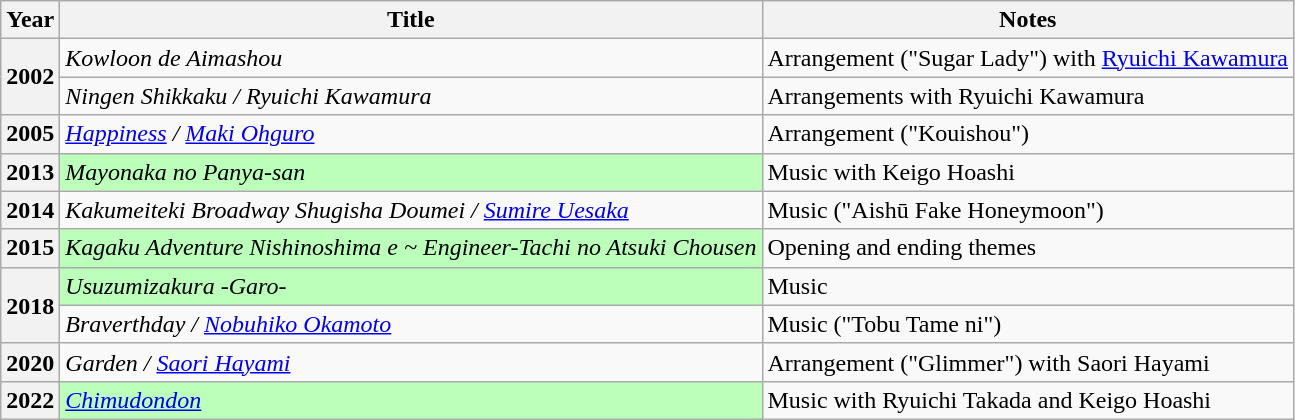<table class="wikitable sortable" width="auto">
<tr>
<th>Year</th>
<th>Title</th>
<th class="unsortable">Notes</th>
</tr>
<tr>
<th rowspan="2">2002</th>
<td><em>Kowloon de Aimashou</em></td>
<td>Arrangement ("Sugar Lady") with <a href='#'>Ryuichi Kawamura</a></td>
</tr>
<tr>
<td><em>Ningen Shikkaku / Ryuichi Kawamura</em></td>
<td>Arrangements with Ryuichi Kawamura</td>
</tr>
<tr>
<th>2005</th>
<td><em><a href='#'>Happiness</a> / <a href='#'>Maki Ohguro</a></em></td>
<td>Arrangement ("Kouishou")</td>
</tr>
<tr>
<th>2013</th>
<td style="background:#bbffbb;"><em>Mayonaka no Panya-san</em></td>
<td>Music with Keigo Hoashi</td>
</tr>
<tr>
<th>2014</th>
<td><em>Kakumeiteki Broadway Shugisha Doumei / <a href='#'>Sumire Uesaka</a></em></td>
<td>Music ("Aishū Fake Honeymoon")</td>
</tr>
<tr>
<th>2015</th>
<td style="background:#bbffbb;"><em>Kagaku Adventure Nishinoshima e ~ Engineer-Tachi no Atsuki Chousen</em></td>
<td>Opening and ending themes</td>
</tr>
<tr>
<th rowspan="2">2018</th>
<td style="background:#bbffbb;"><em>Usuzumizakura -Garo-</em></td>
<td>Music</td>
</tr>
<tr>
<td><em>Braverthday / <a href='#'>Nobuhiko Okamoto</a></em></td>
<td>Music ("Tobu Tame ni")</td>
</tr>
<tr>
<th>2020</th>
<td><em>Garden / <a href='#'>Saori Hayami</a></em></td>
<td>Arrangement ("Glimmer") with Saori Hayami</td>
</tr>
<tr>
<th>2022</th>
<td style="background:#bbffbb;"><em><a href='#'>Chimudondon</a></em></td>
<td>Music with Ryuichi Takada and Keigo Hoashi</td>
</tr>
</table>
